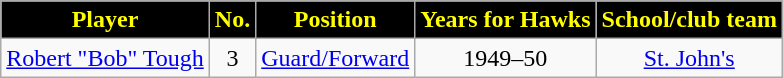<table class="wikitable sortable sortable" style="text-align:center">
<tr>
<th style="background:#000000;color:#FFFF00;">Player</th>
<th style="background:#000000;color:#FFFF00;">No.</th>
<th style="background:#000000;color:#FFFF00;">Position</th>
<th style="background:#000000;color:#FFFF00;">Years for Hawks</th>
<th style="background:#000000;color:#FFFF00;">School/club team</th>
</tr>
<tr>
<td><a href='#'>Robert "Bob" Tough</a></td>
<td>3</td>
<td><a href='#'>Guard/Forward</a></td>
<td>1949–50</td>
<td><a href='#'>St. John's</a></td>
</tr>
</table>
